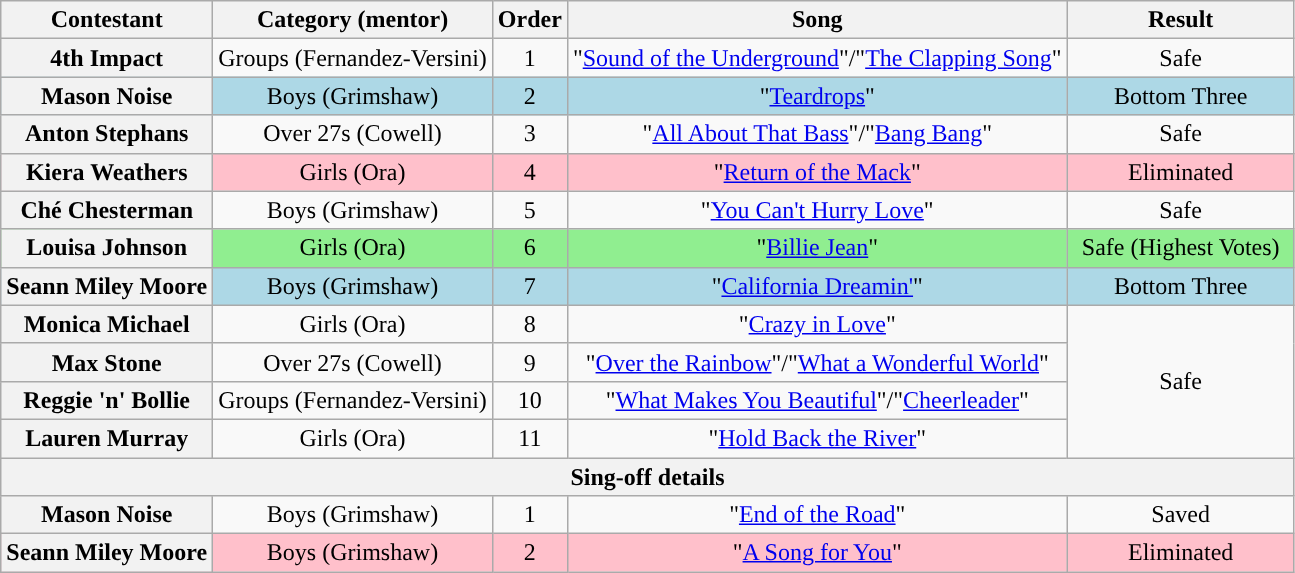<table class="wikitable plainrowheaders" style="text-align:center;">
<tr>
<th scope="col">Contestant</th>
<th scope="col">Category (mentor)</th>
<th scope="col">Order</th>
<th scope="col">Song</th>
<th scope="col" style="width:9em;">Result</th>
</tr>
<tr>
<th scope="row">4th Impact</th>
<td>Groups (Fernandez-Versini)</td>
<td>1</td>
<td>"<a href='#'>Sound of the Underground</a>"/"<a href='#'>The Clapping Song</a>"</td>
<td>Safe</td>
</tr>
<tr style="background:lightblue;">
<th scope="row">Mason Noise</th>
<td>Boys (Grimshaw)</td>
<td>2</td>
<td>"<a href='#'>Teardrops</a>"</td>
<td>Bottom Three</td>
</tr>
<tr>
<th scope="row">Anton Stephans</th>
<td>Over 27s (Cowell)</td>
<td>3</td>
<td>"<a href='#'>All About That Bass</a>"/"<a href='#'>Bang Bang</a>"</td>
<td>Safe</td>
</tr>
<tr style="background:pink;">
<th scope="row">Kiera Weathers</th>
<td>Girls (Ora)</td>
<td>4</td>
<td>"<a href='#'>Return of the Mack</a>"</td>
<td>Eliminated</td>
</tr>
<tr>
<th scope="row">Ché Chesterman</th>
<td>Boys (Grimshaw)</td>
<td>5</td>
<td>"<a href='#'>You Can't Hurry Love</a>"</td>
<td>Safe</td>
</tr>
<tr style="background:lightgreen;">
<th scope="row">Louisa Johnson</th>
<td>Girls (Ora)</td>
<td>6</td>
<td>"<a href='#'>Billie Jean</a>"</td>
<td>Safe (Highest Votes)</td>
</tr>
<tr style="background:lightblue;">
<th scope="row">Seann Miley Moore</th>
<td>Boys (Grimshaw)</td>
<td>7</td>
<td>"<a href='#'>California Dreamin'</a>"</td>
<td>Bottom Three</td>
</tr>
<tr>
<th scope="row">Monica Michael</th>
<td>Girls (Ora)</td>
<td>8</td>
<td>"<a href='#'>Crazy in Love</a>"</td>
<td rowspan=4>Safe</td>
</tr>
<tr>
<th scope="row">Max Stone</th>
<td>Over 27s (Cowell)</td>
<td>9</td>
<td>"<a href='#'>Over the Rainbow</a>"/"<a href='#'>What a Wonderful World</a>"</td>
</tr>
<tr>
<th scope="row">Reggie 'n' Bollie</th>
<td>Groups (Fernandez-Versini)</td>
<td>10</td>
<td>"<a href='#'>What Makes You Beautiful</a>"/"<a href='#'>Cheerleader</a>"</td>
</tr>
<tr>
<th scope="row">Lauren Murray</th>
<td>Girls (Ora)</td>
<td>11</td>
<td>"<a href='#'>Hold Back the River</a>"</td>
</tr>
<tr>
<th colspan="5">Sing-off details</th>
</tr>
<tr>
<th scope="row">Mason Noise</th>
<td>Boys (Grimshaw)</td>
<td>1</td>
<td>"<a href='#'>End of the Road</a>"</td>
<td>Saved</td>
</tr>
<tr style="background:pink;">
<th scope="row">Seann Miley Moore</th>
<td>Boys (Grimshaw)</td>
<td>2</td>
<td>"<a href='#'>A Song for You</a>"</td>
<td>Eliminated</td>
</tr>
</table>
